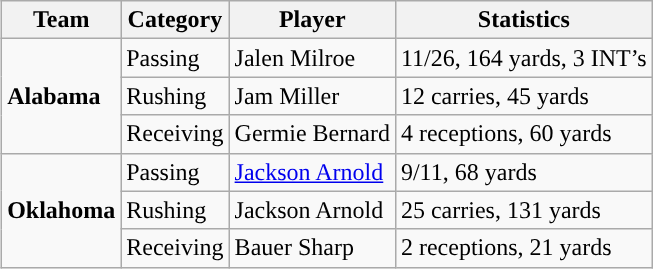<table class="wikitable" style="float: right;">
<tr>
<th>Team</th>
<th>Category</th>
<th>Player</th>
<th>Statistics</th>
</tr>
<tr>
<td rowspan=3><strong>Alabama</strong></td>
<td>Passing</td>
<td>Jalen Milroe</td>
<td>11/26, 164 yards, 3 INT’s</td>
</tr>
<tr>
<td>Rushing</td>
<td>Jam Miller</td>
<td>12 carries, 45 yards</td>
</tr>
<tr>
<td>Receiving</td>
<td>Germie Bernard</td>
<td>4 receptions, 60 yards</td>
</tr>
<tr>
<td rowspan=3><strong>Oklahoma</strong></td>
<td>Passing</td>
<td><a href='#'>Jackson Arnold</a></td>
<td>9/11, 68 yards</td>
</tr>
<tr>
<td>Rushing</td>
<td>Jackson Arnold</td>
<td>25 carries, 131 yards</td>
</tr>
<tr>
<td>Receiving</td>
<td>Bauer Sharp</td>
<td>2 receptions, 21 yards</td>
</tr>
</table>
